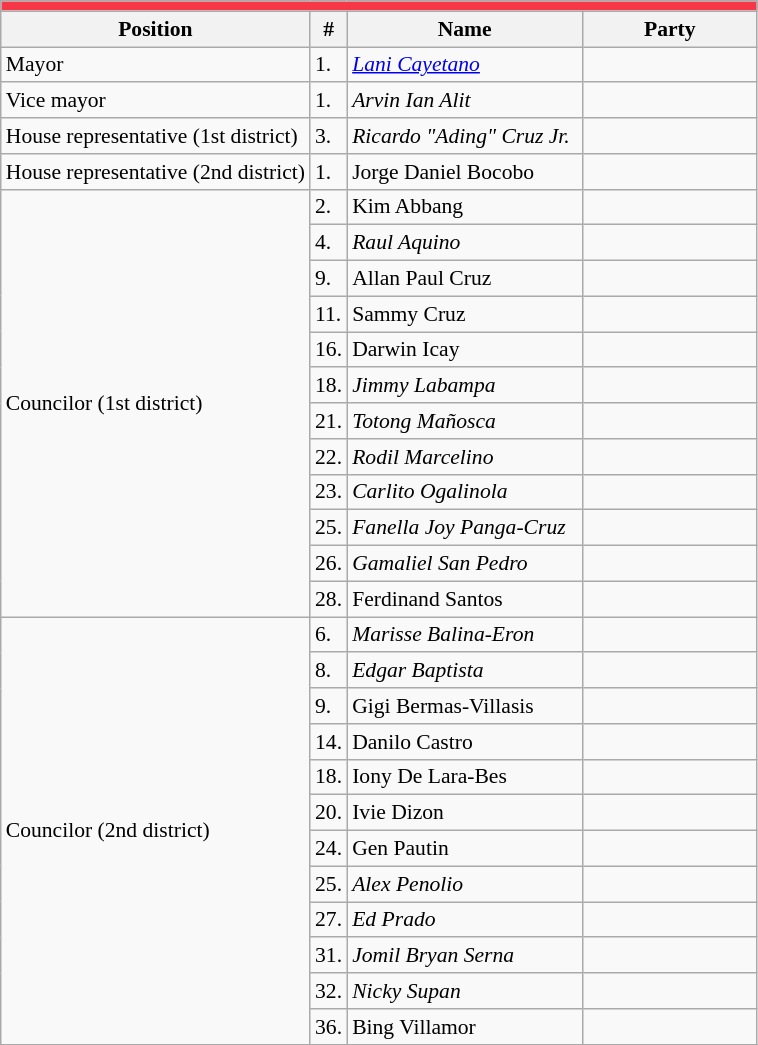<table class=wikitable style="font-size:90%">
<tr>
<td colspan="5" bgcolor="#f63747"></td>
</tr>
<tr>
<th>Position</th>
<th>#</th>
<th width=150px>Name</th>
<th colspan=2 width=110px>Party</th>
</tr>
<tr>
<td>Mayor</td>
<td>1.</td>
<td><em><a href='#'>Lani Cayetano</a></em></td>
<td></td>
</tr>
<tr>
<td>Vice mayor</td>
<td>1.</td>
<td><em>Arvin Ian Alit</em></td>
<td></td>
</tr>
<tr>
<td>House representative (1st district)</td>
<td>3.</td>
<td><em>Ricardo "Ading" Cruz Jr.</em></td>
<td></td>
</tr>
<tr>
<td>House representative (2nd district)</td>
<td>1.</td>
<td>Jorge Daniel Bocobo</td>
<td></td>
</tr>
<tr>
<td rowspan="12">Councilor (1st district)</td>
<td>2.</td>
<td>Kim Abbang</td>
<td></td>
</tr>
<tr>
<td>4.</td>
<td><em>Raul Aquino</em></td>
<td></td>
</tr>
<tr>
<td>9.</td>
<td>Allan Paul Cruz</td>
<td></td>
</tr>
<tr>
<td>11.</td>
<td>Sammy Cruz</td>
<td></td>
</tr>
<tr>
<td>16.</td>
<td>Darwin Icay</td>
<td></td>
</tr>
<tr>
<td>18.</td>
<td><em>Jimmy Labampa</em></td>
<td></td>
</tr>
<tr>
<td>21.</td>
<td><em>Totong Mañosca</em></td>
<td></td>
</tr>
<tr>
<td>22.</td>
<td><em>Rodil Marcelino</em></td>
<td></td>
</tr>
<tr>
<td>23.</td>
<td><em>Carlito Ogalinola</em></td>
<td></td>
</tr>
<tr>
<td>25.</td>
<td><em>Fanella Joy Panga-Cruz</em></td>
<td></td>
</tr>
<tr>
<td>26.</td>
<td><em>Gamaliel San Pedro</em></td>
<td></td>
</tr>
<tr>
<td>28.</td>
<td>Ferdinand Santos</td>
<td></td>
</tr>
<tr>
<td rowspan="12">Councilor (2nd district)</td>
<td>6.</td>
<td><em>Marisse Balina-Eron</em></td>
<td></td>
</tr>
<tr>
<td>8.</td>
<td><em>Edgar Baptista</em></td>
<td></td>
</tr>
<tr>
<td>9.</td>
<td>Gigi Bermas-Villasis</td>
<td></td>
</tr>
<tr>
<td>14.</td>
<td>Danilo Castro</td>
<td></td>
</tr>
<tr>
<td>18.</td>
<td>Iony De Lara-Bes</td>
<td></td>
</tr>
<tr>
<td>20.</td>
<td>Ivie Dizon</td>
<td></td>
</tr>
<tr>
<td>24.</td>
<td>Gen Pautin</td>
<td></td>
</tr>
<tr>
<td>25.</td>
<td><em>Alex Penolio</em></td>
<td></td>
</tr>
<tr>
<td>27.</td>
<td><em>Ed Prado</em></td>
<td></td>
</tr>
<tr>
<td>31.</td>
<td><em>Jomil Bryan Serna</em></td>
<td></td>
</tr>
<tr>
<td>32.</td>
<td><em>Nicky Supan</em></td>
<td></td>
</tr>
<tr>
<td>36.</td>
<td>Bing Villamor</td>
<td></td>
</tr>
<tr>
</tr>
</table>
